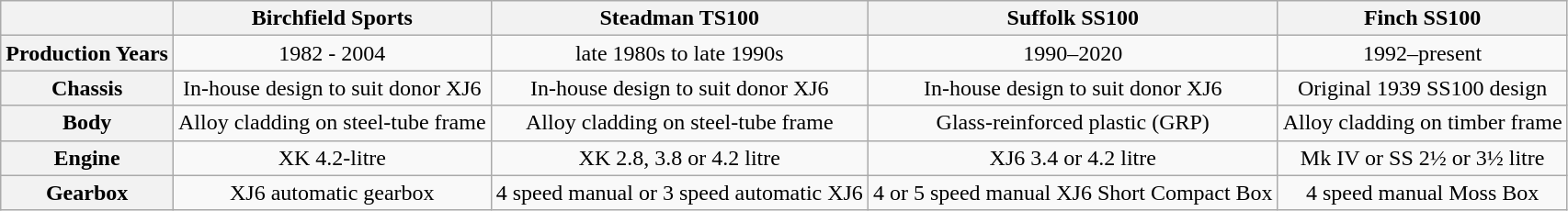<table class="wikitable">
<tr>
<th></th>
<th>Birchfield Sports</th>
<th>Steadman TS100</th>
<th>Suffolk SS100</th>
<th>Finch SS100</th>
</tr>
<tr>
<th scope="row">Production Years</th>
<td style="text-align: center;">1982 - 2004</td>
<td style="text-align: center;">late 1980s to late 1990s</td>
<td style="text-align: center;">1990–2020 </td>
<td style="text-align: center;">1992–present</td>
</tr>
<tr>
<th scope="row">Chassis</th>
<td style="text-align: center;">In-house design to suit donor XJ6</td>
<td style="text-align: center;">In-house design to suit donor XJ6</td>
<td style="text-align: center;">In-house design to suit donor XJ6</td>
<td style="text-align: center;">Original 1939 SS100 design</td>
</tr>
<tr>
<th scope="row">Body</th>
<td style="text-align: center;">Alloy cladding on steel-tube frame</td>
<td style="text-align: center;">Alloy cladding on steel-tube frame</td>
<td style="text-align: center;">Glass-reinforced plastic (GRP)</td>
<td style="text-align: center;">Alloy cladding on timber frame</td>
</tr>
<tr>
<th scope="row">Engine</th>
<td style="text-align: center;">XK 4.2-litre</td>
<td style="text-align: center;">XK 2.8, 3.8 or 4.2 litre</td>
<td style="text-align: center;">XJ6 3.4 or 4.2 litre</td>
<td style="text-align: center;">Mk IV or SS 2½ or 3½ litre</td>
</tr>
<tr>
<th scope="row">Gearbox</th>
<td style="text-align: center;">XJ6 automatic gearbox</td>
<td style="text-align: center;">4 speed manual or 3 speed automatic XJ6</td>
<td style="text-align: center;">4 or 5 speed manual XJ6 Short Compact Box</td>
<td style="text-align: center;">4 speed manual Moss Box</td>
</tr>
</table>
